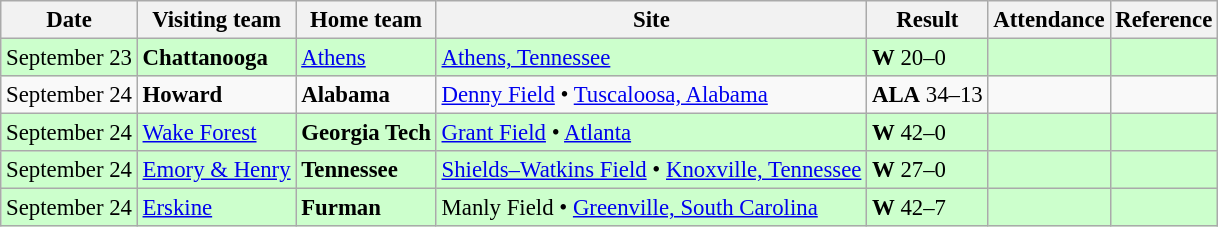<table class="wikitable" style="font-size:95%;">
<tr>
<th>Date</th>
<th>Visiting team</th>
<th>Home team</th>
<th>Site</th>
<th>Result</th>
<th>Attendance</th>
<th class="unsortable">Reference</th>
</tr>
<tr bgcolor=ccffcc>
<td>September 23</td>
<td><strong>Chattanooga</strong></td>
<td><a href='#'>Athens</a></td>
<td><a href='#'>Athens, Tennessee</a></td>
<td><strong>W</strong> 20–0</td>
<td></td>
<td></td>
</tr>
<tr bgcolor=>
<td>September 24</td>
<td><strong>Howard</strong></td>
<td><strong>Alabama</strong></td>
<td><a href='#'>Denny Field</a> • <a href='#'>Tuscaloosa, Alabama</a></td>
<td><strong>ALA</strong> 34–13</td>
<td></td>
<td></td>
</tr>
<tr bgcolor=ccffcc>
<td>September 24</td>
<td><a href='#'>Wake Forest</a></td>
<td><strong>Georgia Tech</strong></td>
<td><a href='#'>Grant Field</a> • <a href='#'>Atlanta</a></td>
<td><strong>W</strong> 42–0</td>
<td></td>
<td></td>
</tr>
<tr bgcolor=ccffcc>
<td>September 24</td>
<td><a href='#'>Emory & Henry</a></td>
<td><strong>Tennessee</strong></td>
<td><a href='#'>Shields–Watkins Field</a> • <a href='#'>Knoxville, Tennessee</a></td>
<td><strong>W</strong> 27–0</td>
<td></td>
<td></td>
</tr>
<tr bgcolor=ccffcc>
<td>September 24</td>
<td><a href='#'>Erskine</a></td>
<td><strong>Furman</strong></td>
<td>Manly Field • <a href='#'>Greenville, South Carolina</a></td>
<td><strong>W</strong> 42–7</td>
<td></td>
<td></td>
</tr>
</table>
